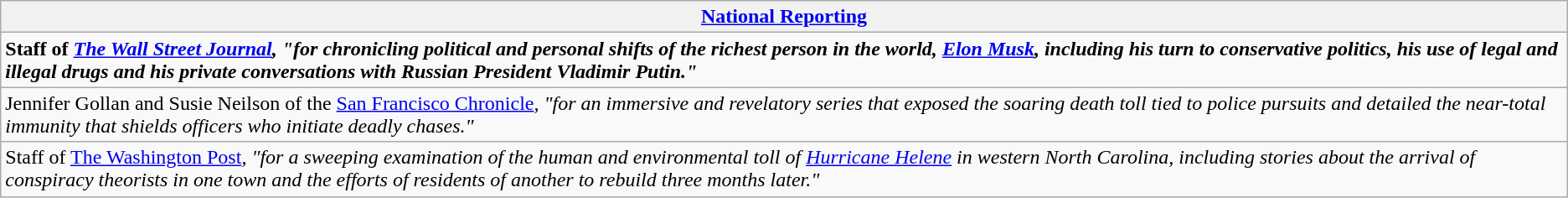<table class="wikitable" style="float:left; float:none;">
<tr>
<th><a href='#'>National Reporting</a></th>
</tr>
<tr>
<td><strong>Staff of <em><a href='#'>The Wall Street Journal</a><strong><em>, "for chronicling political and personal shifts of the richest person in the world, <a href='#'>Elon Musk</a>, including his turn to conservative politics, his use of legal and illegal drugs and his private conversations with Russian President Vladimir Putin."</td>
</tr>
<tr>
<td>Jennifer Gollan and Susie Neilson of the </em><a href='#'>San Francisco Chronicle</a><em>, "for an immersive and revelatory series that exposed the soaring death toll tied to police pursuits and detailed the near-total immunity that shields officers who initiate deadly chases."</td>
</tr>
<tr>
<td>Staff of </em><a href='#'>The Washington Post</a><em>, "for a sweeping examination of the human and environmental toll of <a href='#'>Hurricane Helene</a> in western North Carolina, including stories about the arrival of conspiracy theorists in one town and the efforts of residents of another to rebuild three months later."</td>
</tr>
</table>
